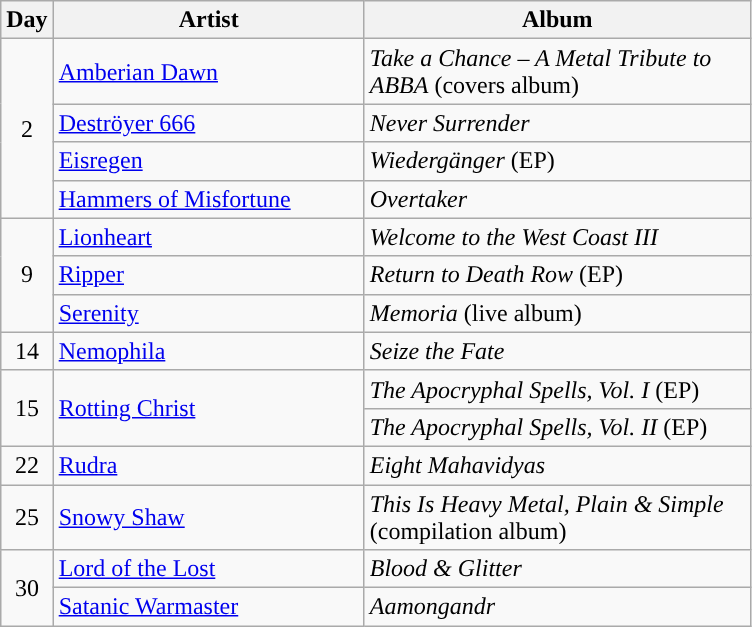<table class="wikitable" id="table_December">
<tr>
<th style="width:20px;">Day</th>
<th style="width:200px;">Artist</th>
<th style="width:250px;">Album</th>
</tr>
<tr>
<td style="text-align:center;" rowspan="4">2</td>
<td><a href='#'>Amberian Dawn</a></td>
<td><em>Take a Chance – A Metal Tribute to ABBA</em> (covers album)</td>
</tr>
<tr>
<td><a href='#'>Deströyer 666</a></td>
<td><em>Never Surrender</em></td>
</tr>
<tr>
<td><a href='#'>Eisregen</a></td>
<td><em>Wiedergänger</em> (EP)</td>
</tr>
<tr>
<td><a href='#'>Hammers of Misfortune</a></td>
<td><em>Overtaker</em></td>
</tr>
<tr>
<td style="text-align:center;" rowspan="3">9</td>
<td><a href='#'>Lionheart</a></td>
<td><em>Welcome to the West Coast III</em></td>
</tr>
<tr>
<td><a href='#'>Ripper</a></td>
<td><em>Return to Death Row</em> (EP)</td>
</tr>
<tr>
<td><a href='#'>Serenity</a></td>
<td><em>Memoria</em> (live album)</td>
</tr>
<tr>
<td style="text-align:center;">14</td>
<td><a href='#'>Nemophila</a></td>
<td><em>Seize the Fate</em></td>
</tr>
<tr>
<td style="text-align:center;" rowspan="2">15</td>
<td rowspan="2"><a href='#'>Rotting Christ</a></td>
<td><em>The Apocryphal Spells, Vol. I</em> (EP)</td>
</tr>
<tr>
<td><em>The Apocryphal Spells, Vol. II</em> (EP)</td>
</tr>
<tr>
<td style="text-align:center;">22</td>
<td><a href='#'>Rudra</a></td>
<td><em>Eight Mahavidyas</em></td>
</tr>
<tr>
<td style="text-align:center;">25</td>
<td><a href='#'>Snowy Shaw</a></td>
<td><em>This Is Heavy Metal, Plain & Simple</em> (compilation album)</td>
</tr>
<tr>
<td style="text-align:center;" rowspan="2">30</td>
<td><a href='#'>Lord of the Lost</a></td>
<td><em>Blood & Glitter</em></td>
</tr>
<tr>
<td><a href='#'>Satanic Warmaster</a></td>
<td><em>Aamongandr</em></td>
</tr>
</table>
